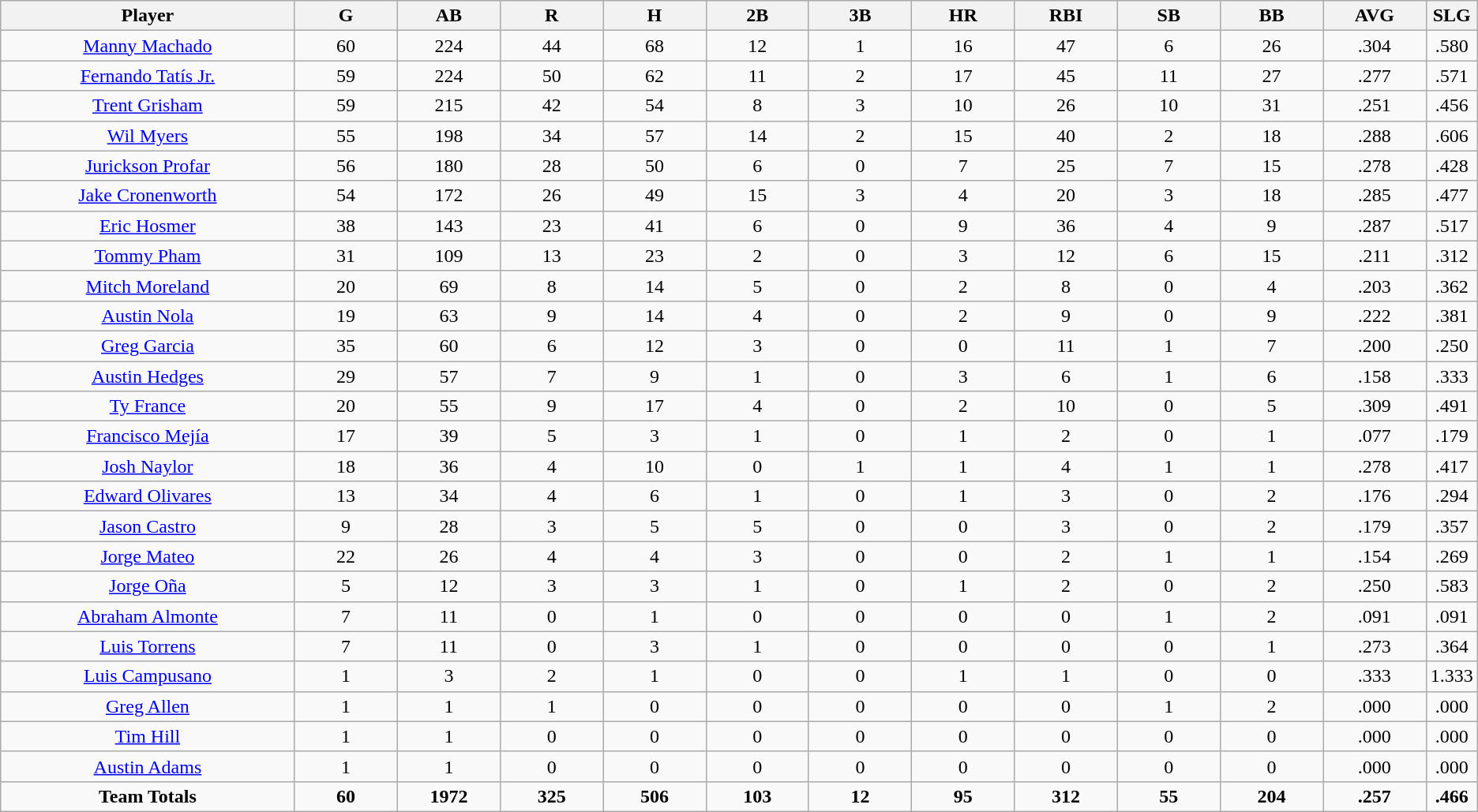<table class=wikitable style="text-align:center">
<tr>
<th bgcolor=#DDDDFF; width="20%">Player</th>
<th bgcolor=#DDDDFF; width="7%">G</th>
<th bgcolor=#DDDDFF; width="7%">AB</th>
<th bgcolor=#DDDDFF; width="7%">R</th>
<th bgcolor=#DDDDFF; width="7%">H</th>
<th bgcolor=#DDDDFF; width="7%">2B</th>
<th bgcolor=#DDDDFF; width="7%">3B</th>
<th bgcolor=#DDDDFF; width="7%">HR</th>
<th bgcolor=#DDDDFF; width="7%">RBI</th>
<th bgcolor=#DDDDFF; width="7%">SB</th>
<th bgcolor=#DDDDFF; width="7%">BB</th>
<th bgcolor=#DDDDFF; width="7%">AVG</th>
<th bgcolor=#DDDDFF; width="7%">SLG</th>
</tr>
<tr>
<td><a href='#'>Manny Machado</a></td>
<td>60</td>
<td>224</td>
<td>44</td>
<td>68</td>
<td>12</td>
<td>1</td>
<td>16</td>
<td>47</td>
<td>6</td>
<td>26</td>
<td>.304</td>
<td>.580</td>
</tr>
<tr>
<td><a href='#'>Fernando Tatís Jr.</a></td>
<td>59</td>
<td>224</td>
<td>50</td>
<td>62</td>
<td>11</td>
<td>2</td>
<td>17</td>
<td>45</td>
<td>11</td>
<td>27</td>
<td>.277</td>
<td>.571</td>
</tr>
<tr>
<td><a href='#'>Trent Grisham</a></td>
<td>59</td>
<td>215</td>
<td>42</td>
<td>54</td>
<td>8</td>
<td>3</td>
<td>10</td>
<td>26</td>
<td>10</td>
<td>31</td>
<td>.251</td>
<td>.456</td>
</tr>
<tr>
<td><a href='#'>Wil Myers</a></td>
<td>55</td>
<td>198</td>
<td>34</td>
<td>57</td>
<td>14</td>
<td>2</td>
<td>15</td>
<td>40</td>
<td>2</td>
<td>18</td>
<td>.288</td>
<td>.606</td>
</tr>
<tr>
<td><a href='#'>Jurickson Profar</a></td>
<td>56</td>
<td>180</td>
<td>28</td>
<td>50</td>
<td>6</td>
<td>0</td>
<td>7</td>
<td>25</td>
<td>7</td>
<td>15</td>
<td>.278</td>
<td>.428</td>
</tr>
<tr>
<td><a href='#'>Jake Cronenworth</a></td>
<td>54</td>
<td>172</td>
<td>26</td>
<td>49</td>
<td>15</td>
<td>3</td>
<td>4</td>
<td>20</td>
<td>3</td>
<td>18</td>
<td>.285</td>
<td>.477</td>
</tr>
<tr>
<td><a href='#'>Eric Hosmer</a></td>
<td>38</td>
<td>143</td>
<td>23</td>
<td>41</td>
<td>6</td>
<td>0</td>
<td>9</td>
<td>36</td>
<td>4</td>
<td>9</td>
<td>.287</td>
<td>.517</td>
</tr>
<tr>
<td><a href='#'>Tommy Pham</a></td>
<td>31</td>
<td>109</td>
<td>13</td>
<td>23</td>
<td>2</td>
<td>0</td>
<td>3</td>
<td>12</td>
<td>6</td>
<td>15</td>
<td>.211</td>
<td>.312</td>
</tr>
<tr>
<td><a href='#'>Mitch Moreland</a></td>
<td>20</td>
<td>69</td>
<td>8</td>
<td>14</td>
<td>5</td>
<td>0</td>
<td>2</td>
<td>8</td>
<td>0</td>
<td>4</td>
<td>.203</td>
<td>.362</td>
</tr>
<tr>
<td><a href='#'>Austin Nola</a></td>
<td>19</td>
<td>63</td>
<td>9</td>
<td>14</td>
<td>4</td>
<td>0</td>
<td>2</td>
<td>9</td>
<td>0</td>
<td>9</td>
<td>.222</td>
<td>.381</td>
</tr>
<tr>
<td><a href='#'>Greg Garcia</a></td>
<td>35</td>
<td>60</td>
<td>6</td>
<td>12</td>
<td>3</td>
<td>0</td>
<td>0</td>
<td>11</td>
<td>1</td>
<td>7</td>
<td>.200</td>
<td>.250</td>
</tr>
<tr>
<td><a href='#'>Austin Hedges</a></td>
<td>29</td>
<td>57</td>
<td>7</td>
<td>9</td>
<td>1</td>
<td>0</td>
<td>3</td>
<td>6</td>
<td>1</td>
<td>6</td>
<td>.158</td>
<td>.333</td>
</tr>
<tr>
<td><a href='#'>Ty France</a></td>
<td>20</td>
<td>55</td>
<td>9</td>
<td>17</td>
<td>4</td>
<td>0</td>
<td>2</td>
<td>10</td>
<td>0</td>
<td>5</td>
<td>.309</td>
<td>.491</td>
</tr>
<tr>
<td><a href='#'>Francisco Mejía</a></td>
<td>17</td>
<td>39</td>
<td>5</td>
<td>3</td>
<td>1</td>
<td>0</td>
<td>1</td>
<td>2</td>
<td>0</td>
<td>1</td>
<td>.077</td>
<td>.179</td>
</tr>
<tr>
<td><a href='#'>Josh Naylor</a></td>
<td>18</td>
<td>36</td>
<td>4</td>
<td>10</td>
<td>0</td>
<td>1</td>
<td>1</td>
<td>4</td>
<td>1</td>
<td>1</td>
<td>.278</td>
<td>.417</td>
</tr>
<tr>
<td><a href='#'>Edward Olivares</a></td>
<td>13</td>
<td>34</td>
<td>4</td>
<td>6</td>
<td>1</td>
<td>0</td>
<td>1</td>
<td>3</td>
<td>0</td>
<td>2</td>
<td>.176</td>
<td>.294</td>
</tr>
<tr>
<td><a href='#'>Jason Castro</a></td>
<td>9</td>
<td>28</td>
<td>3</td>
<td>5</td>
<td>5</td>
<td>0</td>
<td>0</td>
<td>3</td>
<td>0</td>
<td>2</td>
<td>.179</td>
<td>.357</td>
</tr>
<tr>
<td><a href='#'>Jorge Mateo</a></td>
<td>22</td>
<td>26</td>
<td>4</td>
<td>4</td>
<td>3</td>
<td>0</td>
<td>0</td>
<td>2</td>
<td>1</td>
<td>1</td>
<td>.154</td>
<td>.269</td>
</tr>
<tr>
<td><a href='#'>Jorge Oña</a></td>
<td>5</td>
<td>12</td>
<td>3</td>
<td>3</td>
<td>1</td>
<td>0</td>
<td>1</td>
<td>2</td>
<td>0</td>
<td>2</td>
<td>.250</td>
<td>.583</td>
</tr>
<tr>
<td><a href='#'>Abraham Almonte</a></td>
<td>7</td>
<td>11</td>
<td>0</td>
<td>1</td>
<td>0</td>
<td>0</td>
<td>0</td>
<td>0</td>
<td>1</td>
<td>2</td>
<td>.091</td>
<td>.091</td>
</tr>
<tr>
<td><a href='#'>Luis Torrens</a></td>
<td>7</td>
<td>11</td>
<td>0</td>
<td>3</td>
<td>1</td>
<td>0</td>
<td>0</td>
<td>0</td>
<td>0</td>
<td>1</td>
<td>.273</td>
<td>.364</td>
</tr>
<tr>
<td><a href='#'>Luis Campusano</a></td>
<td>1</td>
<td>3</td>
<td>2</td>
<td>1</td>
<td>0</td>
<td>0</td>
<td>1</td>
<td>1</td>
<td>0</td>
<td>0</td>
<td>.333</td>
<td>1.333</td>
</tr>
<tr>
<td><a href='#'>Greg Allen</a></td>
<td>1</td>
<td>1</td>
<td>1</td>
<td>0</td>
<td>0</td>
<td>0</td>
<td>0</td>
<td>0</td>
<td>1</td>
<td>2</td>
<td>.000</td>
<td>.000</td>
</tr>
<tr>
<td><a href='#'>Tim Hill</a></td>
<td>1</td>
<td>1</td>
<td>0</td>
<td>0</td>
<td>0</td>
<td>0</td>
<td>0</td>
<td>0</td>
<td>0</td>
<td>0</td>
<td>.000</td>
<td>.000</td>
</tr>
<tr>
<td><a href='#'>Austin Adams</a></td>
<td>1</td>
<td>1</td>
<td>0</td>
<td>0</td>
<td>0</td>
<td>0</td>
<td>0</td>
<td>0</td>
<td>0</td>
<td>0</td>
<td>.000</td>
<td>.000</td>
</tr>
<tr>
<td><strong>Team Totals</strong></td>
<td><strong>60</strong></td>
<td><strong>1972</strong></td>
<td><strong>325</strong></td>
<td><strong>506</strong></td>
<td><strong>103</strong></td>
<td><strong>12</strong></td>
<td><strong>95</strong></td>
<td><strong>312</strong></td>
<td><strong>55</strong></td>
<td><strong>204</strong></td>
<td><strong>.257</strong></td>
<td><strong>.466</strong></td>
</tr>
</table>
